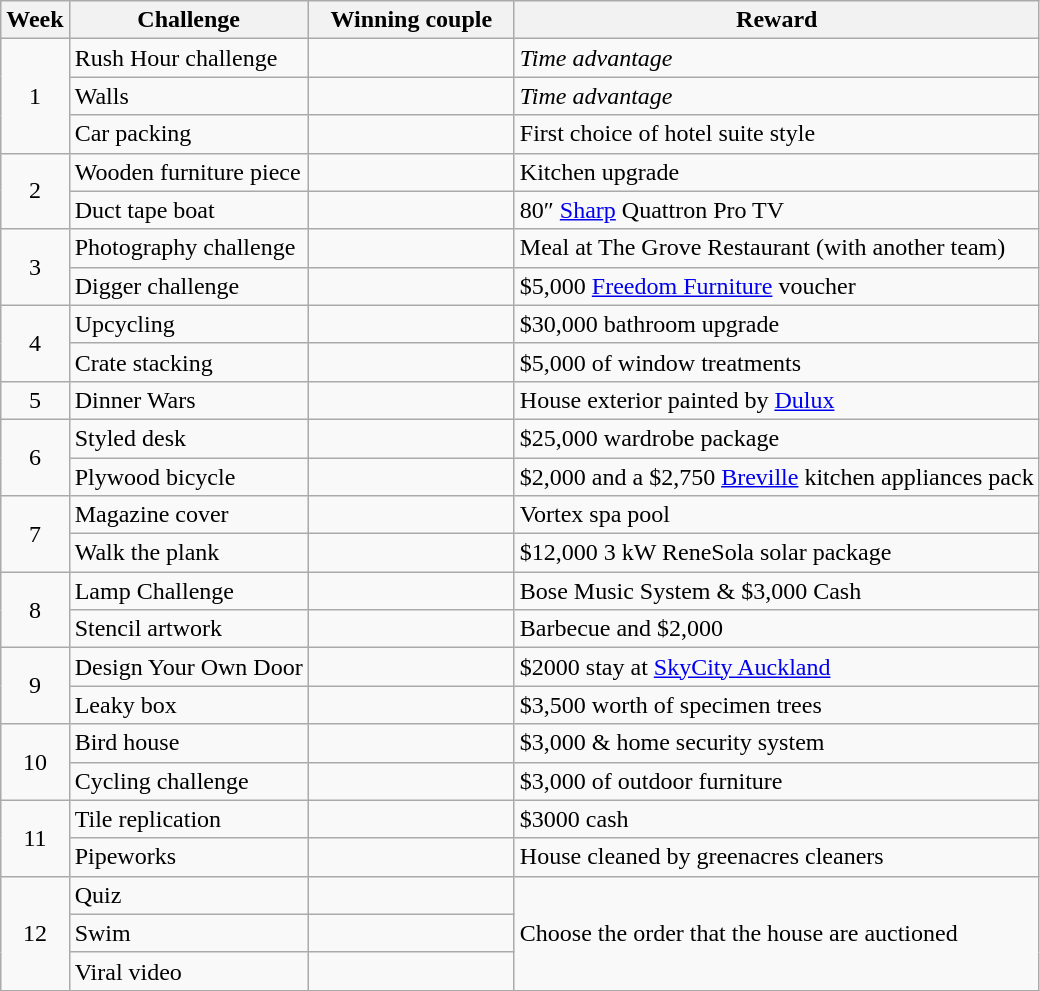<table class="wikitable" |>
<tr>
<th width="30">Week</th>
<th>Challenge</th>
<th width="130">Winning couple</th>
<th>Reward</th>
</tr>
<tr>
<td rowspan="3" style="text-align:center;">1</td>
<td>Rush Hour challenge</td>
<td></td>
<td><em>Time advantage</em></td>
</tr>
<tr>
<td>Walls</td>
<td></td>
<td><em>Time advantage</em></td>
</tr>
<tr>
<td>Car packing</td>
<td></td>
<td>First choice of hotel suite style</td>
</tr>
<tr>
<td rowspan="2" style="text-align:center;">2</td>
<td>Wooden furniture piece</td>
<td></td>
<td>Kitchen upgrade</td>
</tr>
<tr>
<td>Duct tape boat</td>
<td></td>
<td>80″ <a href='#'>Sharp</a> Quattron Pro TV</td>
</tr>
<tr>
<td rowspan="2" style="text-align:center;">3</td>
<td>Photography challenge</td>
<td></td>
<td>Meal at The Grove Restaurant (with another team)</td>
</tr>
<tr>
<td>Digger challenge</td>
<td></td>
<td>$5,000 <a href='#'>Freedom Furniture</a> voucher</td>
</tr>
<tr>
<td rowspan="2" style="text-align:center;">4</td>
<td>Upcycling</td>
<td></td>
<td>$30,000 bathroom upgrade</td>
</tr>
<tr>
<td>Crate stacking</td>
<td></td>
<td>$5,000 of window treatments</td>
</tr>
<tr>
<td style="text-align:center;">5</td>
<td>Dinner Wars</td>
<td></td>
<td>House exterior painted by <a href='#'>Dulux</a></td>
</tr>
<tr>
<td rowspan="2" style="text-align:center;">6</td>
<td>Styled desk</td>
<td></td>
<td>$25,000 wardrobe package</td>
</tr>
<tr>
<td>Plywood bicycle</td>
<td></td>
<td>$2,000 and a $2,750 <a href='#'>Breville</a> kitchen appliances pack</td>
</tr>
<tr>
<td rowspan="2" style="text-align:center;">7</td>
<td>Magazine cover</td>
<td></td>
<td>Vortex spa pool</td>
</tr>
<tr>
<td>Walk the plank</td>
<td></td>
<td>$12,000 3 kW ReneSola solar package</td>
</tr>
<tr>
<td rowspan="2" style="text-align:center;">8</td>
<td>Lamp Challenge</td>
<td></td>
<td>Bose Music System & $3,000 Cash</td>
</tr>
<tr>
<td>Stencil artwork</td>
<td></td>
<td>Barbecue and $2,000</td>
</tr>
<tr>
<td rowspan="2" style="text-align:center;">9</td>
<td>Design Your Own Door</td>
<td></td>
<td>$2000 stay at <a href='#'>SkyCity Auckland</a></td>
</tr>
<tr>
<td>Leaky box</td>
<td></td>
<td>$3,500 worth of specimen trees</td>
</tr>
<tr>
<td rowspan="2" style="text-align:center;">10</td>
<td>Bird house</td>
<td></td>
<td>$3,000 & home security system</td>
</tr>
<tr>
<td>Cycling challenge</td>
<td></td>
<td>$3,000 of outdoor furniture</td>
</tr>
<tr>
<td rowspan="2" style="text-align:center;">11</td>
<td>Tile replication</td>
<td></td>
<td>$3000 cash</td>
</tr>
<tr>
<td>Pipeworks</td>
<td></td>
<td>House cleaned by greenacres cleaners</td>
</tr>
<tr>
<td rowspan="3" style="text-align:center;">12</td>
<td>Quiz</td>
<td></td>
<td rowspan="3">Choose the order that the house are auctioned</td>
</tr>
<tr>
<td>Swim</td>
<td></td>
</tr>
<tr>
<td>Viral video</td>
<td></td>
</tr>
</table>
